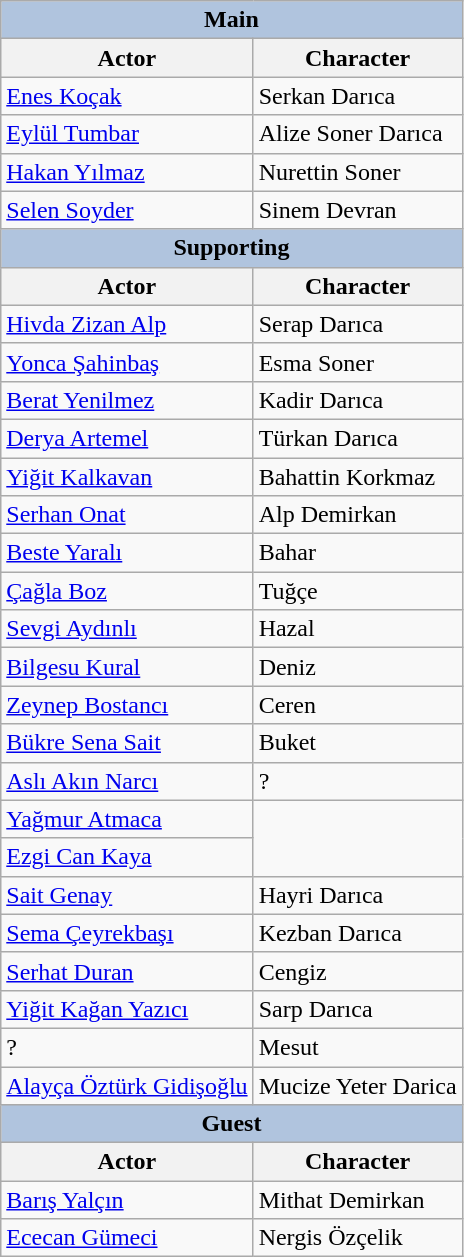<table class="wikitable">
<tr>
<th colspan="2" style="background:LightSteelBlue">Main</th>
</tr>
<tr>
<th>Actor</th>
<th>Character</th>
</tr>
<tr>
<td><a href='#'>Enes Koçak</a></td>
<td>Serkan Darıca</td>
</tr>
<tr>
<td><a href='#'>Eylül Tumbar</a></td>
<td>Alize Soner Darıca</td>
</tr>
<tr>
<td><a href='#'>Hakan Yılmaz</a></td>
<td>Nurettin Soner</td>
</tr>
<tr>
<td><a href='#'>Selen Soyder</a></td>
<td>Sinem Devran</td>
</tr>
<tr>
<th colspan="2" style="background:LightSteelBlue">Supporting</th>
</tr>
<tr>
<th>Actor</th>
<th>Character</th>
</tr>
<tr>
<td><a href='#'>Hivda Zizan Alp</a></td>
<td>Serap Darıca</td>
</tr>
<tr>
<td><a href='#'>Yonca Şahinbaş</a></td>
<td>Esma Soner</td>
</tr>
<tr>
<td><a href='#'>Berat Yenilmez</a></td>
<td>Kadir Darıca</td>
</tr>
<tr>
<td><a href='#'>Derya Artemel</a></td>
<td>Türkan Darıca</td>
</tr>
<tr>
<td><a href='#'>Yiğit Kalkavan</a></td>
<td>Bahattin Korkmaz</td>
</tr>
<tr>
<td><a href='#'>Serhan Onat</a></td>
<td>Alp Demirkan</td>
</tr>
<tr>
<td><a href='#'>Beste Yaralı</a></td>
<td>Bahar</td>
</tr>
<tr>
<td><a href='#'>Çağla Boz</a></td>
<td>Tuğçe</td>
</tr>
<tr>
<td><a href='#'>Sevgi Aydınlı</a></td>
<td>Hazal</td>
</tr>
<tr>
<td><a href='#'>Bilgesu Kural</a></td>
<td>Deniz</td>
</tr>
<tr>
<td><a href='#'>Zeynep Bostancı</a></td>
<td>Ceren</td>
</tr>
<tr>
<td><a href='#'>Bükre Sena Sait</a></td>
<td>Buket</td>
</tr>
<tr>
<td><a href='#'>Aslı Akın Narcı</a></td>
<td>?</td>
</tr>
<tr>
<td><a href='#'>Yağmur Atmaca</a></td>
</tr>
<tr>
<td><a href='#'>Ezgi Can Kaya</a></td>
</tr>
<tr>
<td><a href='#'>Sait Genay</a></td>
<td>Hayri Darıca</td>
</tr>
<tr>
<td><a href='#'>Sema Çeyrekbaşı</a></td>
<td>Kezban Darıca</td>
</tr>
<tr>
<td><a href='#'>Serhat Duran</a></td>
<td>Cengiz</td>
</tr>
<tr>
<td><a href='#'>Yiğit Kağan Yazıcı</a></td>
<td>Sarp Darıca</td>
</tr>
<tr>
<td>?</td>
<td>Mesut</td>
</tr>
<tr>
<td><a href='#'>Alayça Öztürk Gidişoğlu</a></td>
<td>Mucize Yeter Darica</td>
</tr>
<tr>
<th colspan="2" style="background:LightSteelBlue">Guest</th>
</tr>
<tr>
<th>Actor</th>
<th>Character</th>
</tr>
<tr>
<td><a href='#'>Barış Yalçın</a></td>
<td>Mithat Demirkan</td>
</tr>
<tr>
<td><a href='#'>Ececan Gümeci</a></td>
<td>Nergis Özçelik</td>
</tr>
</table>
